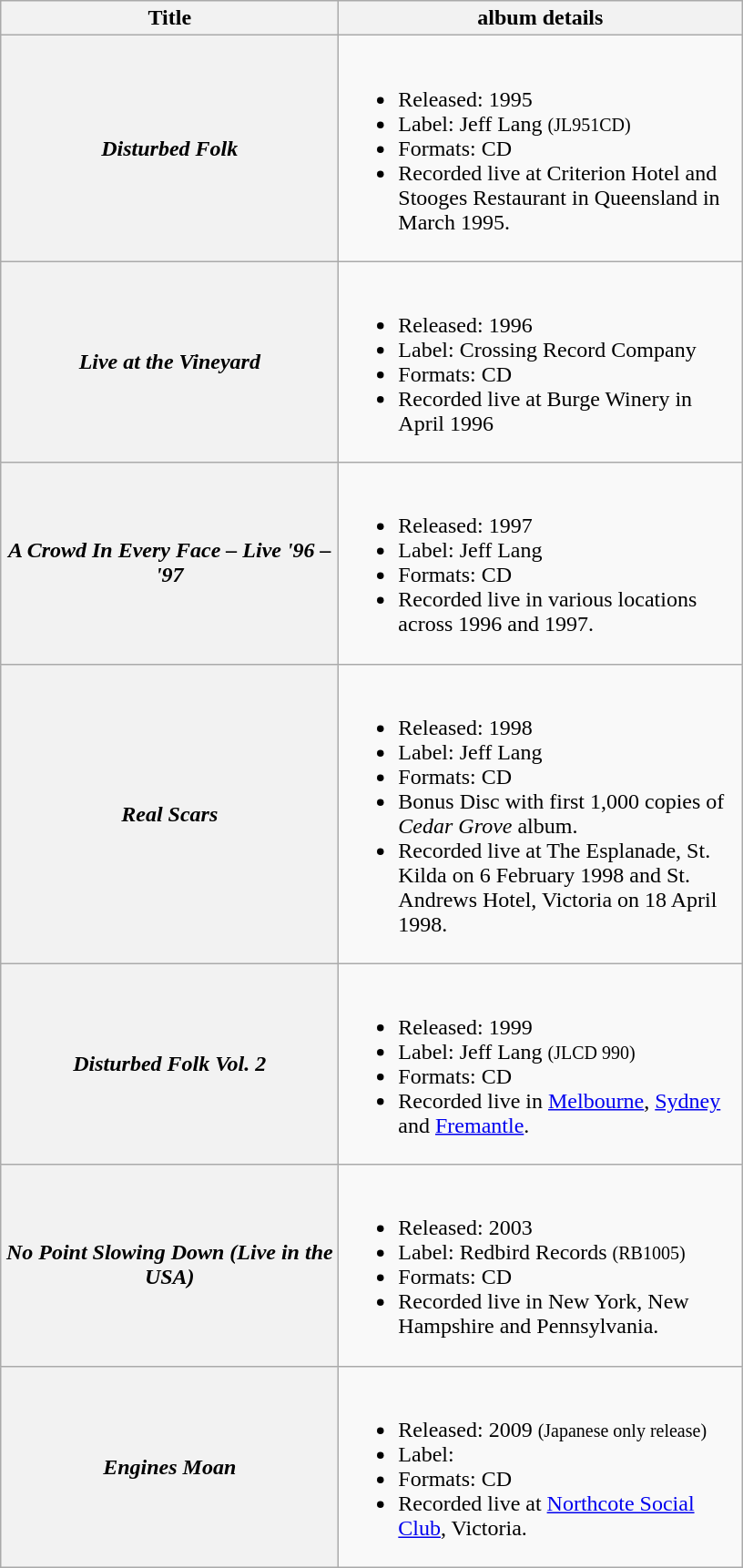<table class="wikitable plainrowheaders">
<tr>
<th scope="col" rowspan="1" style="width:15em;">Title</th>
<th scope="col" rowspan="1" style="width:18em;">album details</th>
</tr>
<tr>
<th scope="row"><em>Disturbed Folk</em></th>
<td><br><ul><li>Released: 1995</li><li>Label: Jeff Lang <small>(JL951CD)</small></li><li>Formats: CD</li><li>Recorded live at Criterion Hotel and Stooges Restaurant in Queensland in March 1995.</li></ul></td>
</tr>
<tr>
<th scope="row"><em>Live at the Vineyard</em> </th>
<td><br><ul><li>Released: 1996</li><li>Label: Crossing Record Company</li><li>Formats: CD</li><li>Recorded live at Burge Winery in April 1996</li></ul></td>
</tr>
<tr>
<th scope="row"><em>A Crowd In Every Face – Live '96 – '97</em></th>
<td><br><ul><li>Released: 1997</li><li>Label: Jeff Lang</li><li>Formats: CD</li><li>Recorded live in various locations across 1996 and 1997.</li></ul></td>
</tr>
<tr>
<th scope="row"><em>Real Scars</em></th>
<td><br><ul><li>Released: 1998</li><li>Label: Jeff Lang</li><li>Formats: CD</li><li>Bonus Disc with first 1,000 copies of <em>Cedar Grove</em> album.</li><li>Recorded live at The Esplanade, St. Kilda on 6 February 1998 and St. Andrews Hotel, Victoria on 18 April 1998.</li></ul></td>
</tr>
<tr>
<th scope="row"><em>Disturbed Folk Vol. 2</em></th>
<td><br><ul><li>Released: 1999</li><li>Label: Jeff Lang <small>(JLCD 990)</small></li><li>Formats: CD</li><li>Recorded live in <a href='#'>Melbourne</a>, <a href='#'>Sydney</a> and <a href='#'>Fremantle</a>.</li></ul></td>
</tr>
<tr>
<th scope="row"><em>No Point Slowing Down (Live in the USA)</em></th>
<td><br><ul><li>Released: 2003</li><li>Label: Redbird Records <small>(RB1005)</small></li><li>Formats: CD</li><li>Recorded live in New York, New Hampshire and Pennsylvania.</li></ul></td>
</tr>
<tr>
<th scope="row"><em>Engines Moan</em></th>
<td><br><ul><li>Released: 2009 <small>(Japanese only release)</small></li><li>Label:</li><li>Formats: CD</li><li>Recorded live at <a href='#'>Northcote Social Club</a>, Victoria.</li></ul></td>
</tr>
</table>
